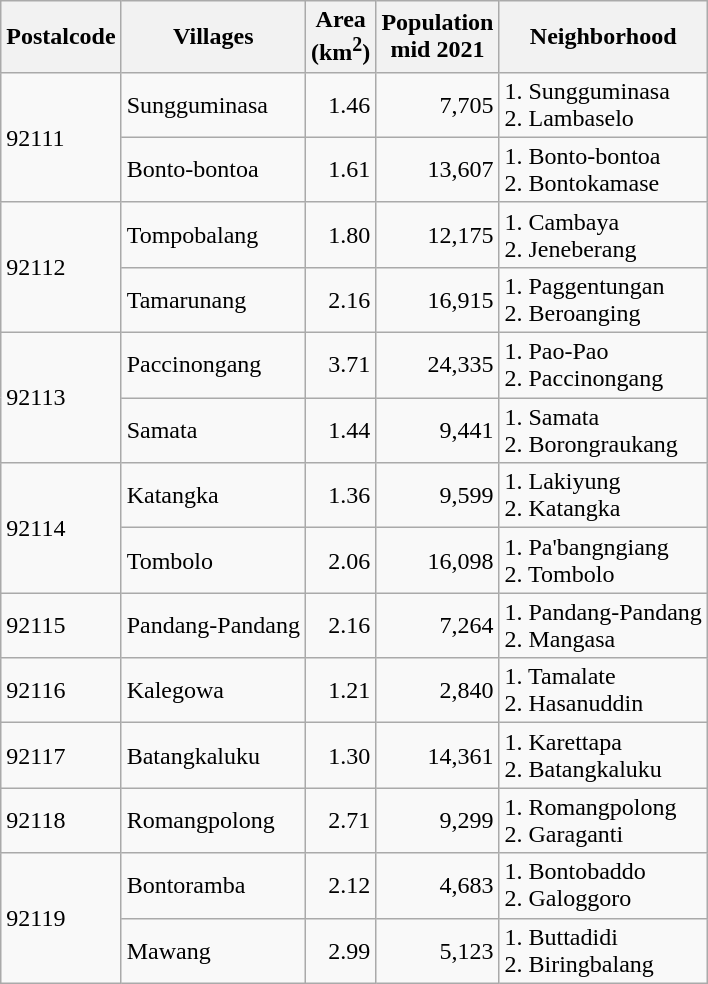<table class="wikitable">
<tr>
<th>Postalcode</th>
<th>Villages</th>
<th>Area <br>(km<sup>2</sup>)</th>
<th>Population<br>mid 2021</th>
<th>Neighborhood</th>
</tr>
<tr>
<td rowspan="2">92111</td>
<td>Sungguminasa</td>
<td align="right">1.46</td>
<td align="right">7,705</td>
<td>1. Sungguminasa<br>2. Lambaselo</td>
</tr>
<tr>
<td>Bonto-bontoa</td>
<td align="right">1.61</td>
<td align="right">13,607</td>
<td>1. Bonto-bontoa<br>2. Bontokamase</td>
</tr>
<tr>
<td rowspan="2">92112</td>
<td>Tompobalang</td>
<td align="right">1.80</td>
<td align="right">12,175</td>
<td>1. Cambaya<br>2. Jeneberang</td>
</tr>
<tr>
<td>Tamarunang</td>
<td align="right">2.16</td>
<td align="right">16,915</td>
<td>1. Paggentungan<br>2. Beroanging</td>
</tr>
<tr>
<td rowspan="2">92113</td>
<td>Paccinongang</td>
<td align="right">3.71</td>
<td align="right">24,335</td>
<td>1. Pao-Pao<br>2. Paccinongang</td>
</tr>
<tr>
<td>Samata</td>
<td align="right">1.44</td>
<td align="right">9,441</td>
<td>1. Samata<br>2. Borongraukang</td>
</tr>
<tr>
<td rowspan="2">92114</td>
<td>Katangka</td>
<td align="right">1.36</td>
<td align="right">9,599</td>
<td>1. Lakiyung<br>2. Katangka</td>
</tr>
<tr>
<td>Tombolo</td>
<td align="right">2.06</td>
<td align="right">16,098</td>
<td>1. Pa'bangngiang<br>2. Tombolo</td>
</tr>
<tr>
<td>92115</td>
<td>Pandang-Pandang</td>
<td align="right">2.16</td>
<td align="right">7,264</td>
<td>1. Pandang-Pandang<br>2. Mangasa</td>
</tr>
<tr>
<td>92116</td>
<td>Kalegowa</td>
<td align="right">1.21</td>
<td align="right">2,840</td>
<td>1. Tamalate<br>2. Hasanuddin</td>
</tr>
<tr>
<td>92117</td>
<td>Batangkaluku</td>
<td align="right">1.30</td>
<td align="right">14,361</td>
<td>1. Karettapa<br>2. Batangkaluku</td>
</tr>
<tr>
<td>92118</td>
<td>Romangpolong</td>
<td align="right">2.71</td>
<td align="right">9,299</td>
<td>1. Romangpolong<br>2. Garaganti</td>
</tr>
<tr>
<td rowspan="2">92119</td>
<td>Bontoramba</td>
<td align="right">2.12</td>
<td align="right">4,683</td>
<td>1. Bontobaddo<br>2. Galoggoro</td>
</tr>
<tr>
<td>Mawang</td>
<td align="right">2.99</td>
<td align="right">5,123</td>
<td>1. Buttadidi<br>2. Biringbalang</td>
</tr>
</table>
